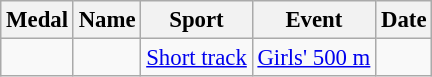<table class="wikitable sortable" style="font-size: 95%">
<tr>
<th>Medal</th>
<th>Name</th>
<th>Sport</th>
<th>Event</th>
<th>Date</th>
</tr>
<tr>
<td></td>
<td></td>
<td><a href='#'>Short track</a></td>
<td><a href='#'>Girls' 500 m</a></td>
<td></td>
</tr>
</table>
